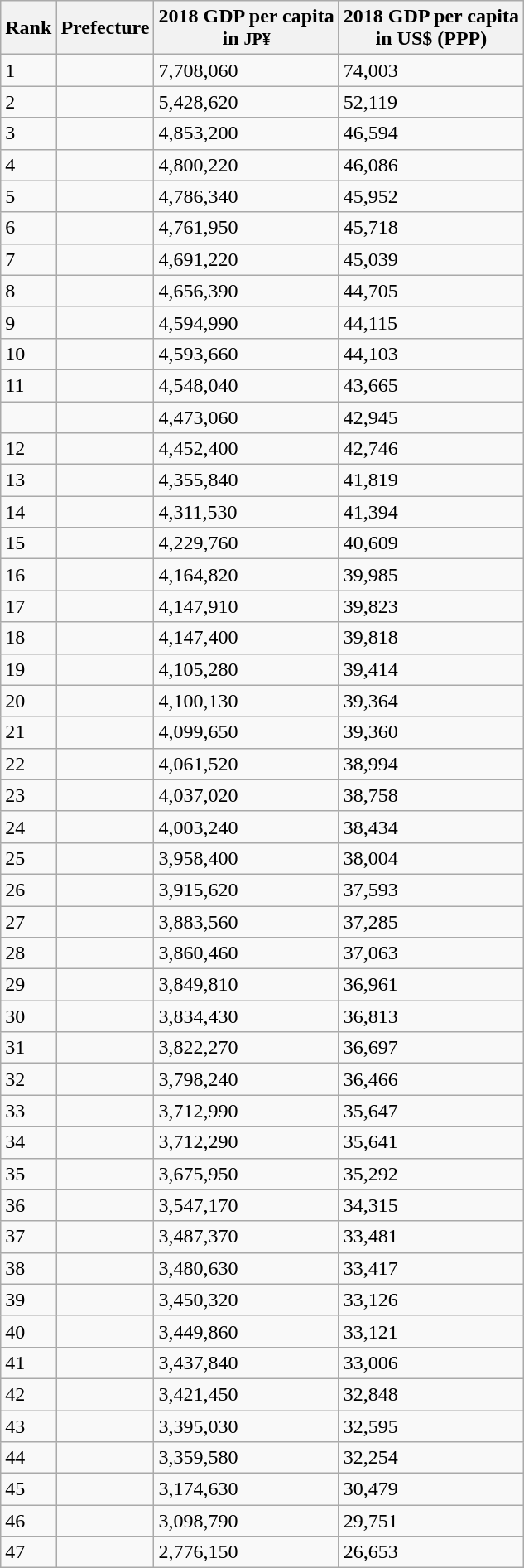<table class="wikitable sortable">
<tr>
<th>Rank</th>
<th>Prefecture</th>
<th>2018 GDP per capita<br>in <small>JP¥</small></th>
<th>2018 GDP per capita<br>in US$ (PPP)</th>
</tr>
<tr>
<td>1</td>
<td></td>
<td>7,708,060</td>
<td>74,003</td>
</tr>
<tr>
<td>2</td>
<td></td>
<td>5,428,620</td>
<td>52,119</td>
</tr>
<tr>
<td>3</td>
<td></td>
<td>4,853,200</td>
<td>46,594</td>
</tr>
<tr>
<td>4</td>
<td></td>
<td>4,800,220</td>
<td>46,086</td>
</tr>
<tr>
<td>5</td>
<td></td>
<td>4,786,340</td>
<td>45,952</td>
</tr>
<tr>
<td>6</td>
<td></td>
<td>4,761,950</td>
<td>45,718</td>
</tr>
<tr>
<td>7</td>
<td></td>
<td>4,691,220</td>
<td>45,039</td>
</tr>
<tr>
<td>8</td>
<td></td>
<td>4,656,390</td>
<td>44,705</td>
</tr>
<tr>
<td>9</td>
<td></td>
<td>4,594,990</td>
<td>44,115</td>
</tr>
<tr>
<td>10</td>
<td></td>
<td>4,593,660</td>
<td>44,103</td>
</tr>
<tr>
<td>11</td>
<td></td>
<td>4,548,040</td>
<td>43,665</td>
</tr>
<tr>
<td></td>
<td></td>
<td>4,473,060</td>
<td>42,945</td>
</tr>
<tr>
<td>12</td>
<td></td>
<td>4,452,400</td>
<td>42,746</td>
</tr>
<tr>
<td>13</td>
<td></td>
<td>4,355,840</td>
<td>41,819</td>
</tr>
<tr>
<td>14</td>
<td></td>
<td>4,311,530</td>
<td>41,394</td>
</tr>
<tr>
<td>15</td>
<td></td>
<td>4,229,760</td>
<td>40,609</td>
</tr>
<tr>
<td>16</td>
<td></td>
<td>4,164,820</td>
<td>39,985</td>
</tr>
<tr>
<td>17</td>
<td></td>
<td>4,147,910</td>
<td>39,823</td>
</tr>
<tr>
<td>18</td>
<td></td>
<td>4,147,400</td>
<td>39,818</td>
</tr>
<tr>
<td>19</td>
<td></td>
<td>4,105,280</td>
<td>39,414</td>
</tr>
<tr>
<td>20</td>
<td></td>
<td>4,100,130</td>
<td>39,364</td>
</tr>
<tr>
<td>21</td>
<td></td>
<td>4,099,650</td>
<td>39,360</td>
</tr>
<tr>
<td>22</td>
<td></td>
<td>4,061,520</td>
<td>38,994</td>
</tr>
<tr>
<td>23</td>
<td></td>
<td>4,037,020</td>
<td>38,758</td>
</tr>
<tr>
<td>24</td>
<td></td>
<td>4,003,240</td>
<td>38,434</td>
</tr>
<tr>
<td>25</td>
<td></td>
<td>3,958,400</td>
<td>38,004</td>
</tr>
<tr>
<td>26</td>
<td></td>
<td>3,915,620</td>
<td>37,593</td>
</tr>
<tr>
<td>27</td>
<td></td>
<td>3,883,560</td>
<td>37,285</td>
</tr>
<tr>
<td>28</td>
<td></td>
<td>3,860,460</td>
<td>37,063</td>
</tr>
<tr>
<td>29</td>
<td></td>
<td>3,849,810</td>
<td>36,961</td>
</tr>
<tr>
<td>30</td>
<td></td>
<td>3,834,430</td>
<td>36,813</td>
</tr>
<tr>
<td>31</td>
<td></td>
<td>3,822,270</td>
<td>36,697</td>
</tr>
<tr>
<td>32</td>
<td></td>
<td>3,798,240</td>
<td>36,466</td>
</tr>
<tr>
<td>33</td>
<td></td>
<td>3,712,990</td>
<td>35,647</td>
</tr>
<tr>
<td>34</td>
<td></td>
<td>3,712,290</td>
<td>35,641</td>
</tr>
<tr>
<td>35</td>
<td></td>
<td>3,675,950</td>
<td>35,292</td>
</tr>
<tr>
<td>36</td>
<td></td>
<td>3,547,170</td>
<td>34,315</td>
</tr>
<tr>
<td>37</td>
<td></td>
<td>3,487,370</td>
<td>33,481</td>
</tr>
<tr>
<td>38</td>
<td></td>
<td>3,480,630</td>
<td>33,417</td>
</tr>
<tr>
<td>39</td>
<td></td>
<td>3,450,320</td>
<td>33,126</td>
</tr>
<tr>
<td>40</td>
<td></td>
<td>3,449,860</td>
<td>33,121</td>
</tr>
<tr>
<td>41</td>
<td></td>
<td>3,437,840</td>
<td>33,006</td>
</tr>
<tr>
<td>42</td>
<td></td>
<td>3,421,450</td>
<td>32,848</td>
</tr>
<tr>
<td>43</td>
<td></td>
<td>3,395,030</td>
<td>32,595</td>
</tr>
<tr>
<td>44</td>
<td></td>
<td>3,359,580</td>
<td>32,254</td>
</tr>
<tr>
<td>45</td>
<td></td>
<td>3,174,630</td>
<td>30,479</td>
</tr>
<tr>
<td>46</td>
<td></td>
<td>3,098,790</td>
<td>29,751</td>
</tr>
<tr>
<td>47</td>
<td></td>
<td>2,776,150</td>
<td>26,653</td>
</tr>
</table>
